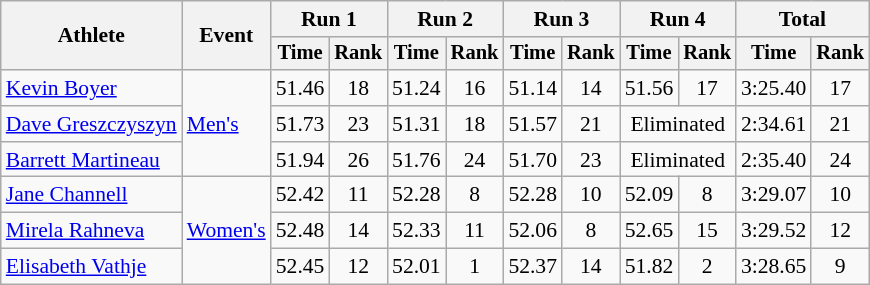<table class="wikitable" style="font-size:90%">
<tr>
<th rowspan="2">Athlete</th>
<th rowspan="2">Event</th>
<th colspan="2">Run 1</th>
<th colspan="2">Run 2</th>
<th colspan="2">Run 3</th>
<th colspan="2">Run 4</th>
<th colspan="2">Total</th>
</tr>
<tr style="font-size:95%">
<th>Time</th>
<th>Rank</th>
<th>Time</th>
<th>Rank</th>
<th>Time</th>
<th>Rank</th>
<th>Time</th>
<th>Rank</th>
<th>Time</th>
<th>Rank</th>
</tr>
<tr align=center>
<td align=left><a href='#'>Kevin Boyer</a></td>
<td align=left rowspan=3><a href='#'>Men's</a></td>
<td>51.46</td>
<td>18</td>
<td>51.24</td>
<td>16</td>
<td>51.14</td>
<td>14</td>
<td>51.56</td>
<td>17</td>
<td>3:25.40</td>
<td>17</td>
</tr>
<tr align=center>
<td align=left><a href='#'>Dave Greszczyszyn</a></td>
<td>51.73</td>
<td>23</td>
<td>51.31</td>
<td>18</td>
<td>51.57</td>
<td>21</td>
<td colspan=2>Eliminated</td>
<td>2:34.61</td>
<td>21</td>
</tr>
<tr align=center>
<td align=left><a href='#'>Barrett Martineau</a></td>
<td>51.94</td>
<td>26</td>
<td>51.76</td>
<td>24</td>
<td>51.70</td>
<td>23</td>
<td colspan=2>Eliminated</td>
<td>2:35.40</td>
<td>24</td>
</tr>
<tr align=center>
<td align=left><a href='#'>Jane Channell</a></td>
<td align=left rowspan=3><a href='#'>Women's</a></td>
<td>52.42</td>
<td>11</td>
<td>52.28</td>
<td>8</td>
<td>52.28</td>
<td>10</td>
<td>52.09</td>
<td>8</td>
<td>3:29.07</td>
<td>10</td>
</tr>
<tr align=center>
<td align=left><a href='#'>Mirela Rahneva</a></td>
<td>52.48</td>
<td>14</td>
<td>52.33</td>
<td>11</td>
<td>52.06</td>
<td>8</td>
<td>52.65</td>
<td>15</td>
<td>3:29.52</td>
<td>12</td>
</tr>
<tr align=center>
<td align=left><a href='#'>Elisabeth Vathje</a></td>
<td>52.45</td>
<td>12</td>
<td>52.01</td>
<td>1</td>
<td>52.37</td>
<td>14</td>
<td>51.82</td>
<td>2</td>
<td>3:28.65</td>
<td>9</td>
</tr>
</table>
